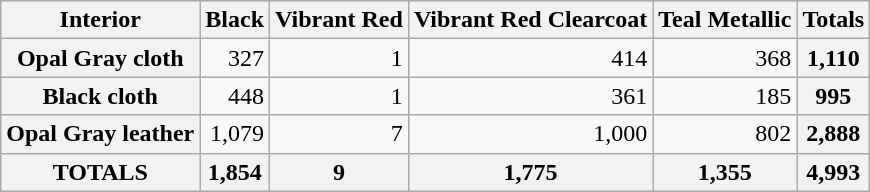<table class=wikitable>
<tr>
<th>Interior</th>
<th>Black</th>
<th>Vibrant Red</th>
<th>Vibrant Red Clearcoat</th>
<th>Teal Metallic</th>
<th>Totals</th>
</tr>
<tr>
<th>Opal Gray cloth</th>
<td align=right>327</td>
<td align=right>1</td>
<td align=right>414</td>
<td align=right>368</td>
<th>1,110</th>
</tr>
<tr>
<th>Black cloth</th>
<td align=right>448</td>
<td align=right>1</td>
<td align=right>361</td>
<td align=right>185</td>
<th>995</th>
</tr>
<tr>
<th>Opal Gray leather</th>
<td align=right>1,079</td>
<td align=right>7</td>
<td align=right>1,000</td>
<td align=right>802</td>
<th>2,888</th>
</tr>
<tr>
<th>TOTALS</th>
<th>1,854</th>
<th>9</th>
<th>1,775</th>
<th>1,355</th>
<th>4,993</th>
</tr>
</table>
